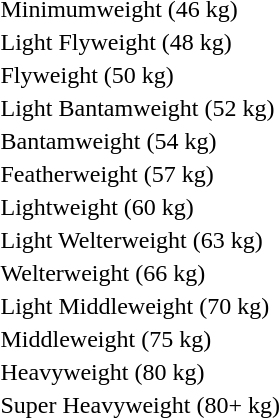<table>
<tr>
<td>Minimumweight (46 kg)</td>
<td></td>
<td></td>
<td></td>
</tr>
<tr>
<td>Light Flyweight (48 kg)</td>
<td></td>
<td></td>
<td></td>
</tr>
<tr>
<td>Flyweight (50 kg)</td>
<td></td>
<td></td>
<td></td>
</tr>
<tr>
<td>Light Bantamweight (52 kg)</td>
<td></td>
<td></td>
<td></td>
</tr>
<tr>
<td>Bantamweight (54 kg)</td>
<td></td>
<td></td>
<td></td>
</tr>
<tr>
<td>Featherweight (57 kg)</td>
<td></td>
<td></td>
<td></td>
</tr>
<tr>
<td>Lightweight (60 kg)</td>
<td></td>
<td></td>
<td></td>
</tr>
<tr>
<td>Light Welterweight (63 kg)</td>
<td></td>
<td></td>
<td></td>
</tr>
<tr>
<td>Welterweight (66 kg)</td>
<td></td>
<td></td>
<td></td>
</tr>
<tr>
<td>Light Middleweight (70 kg)</td>
<td></td>
<td></td>
<td></td>
</tr>
<tr>
<td>Middleweight (75 kg)</td>
<td></td>
<td></td>
<td></td>
</tr>
<tr>
<td>Heavyweight (80 kg)</td>
<td></td>
<td></td>
<td></td>
</tr>
<tr>
<td>Super Heavyweight (80+ kg)</td>
<td></td>
<td></td>
<td></td>
</tr>
<tr>
</tr>
</table>
